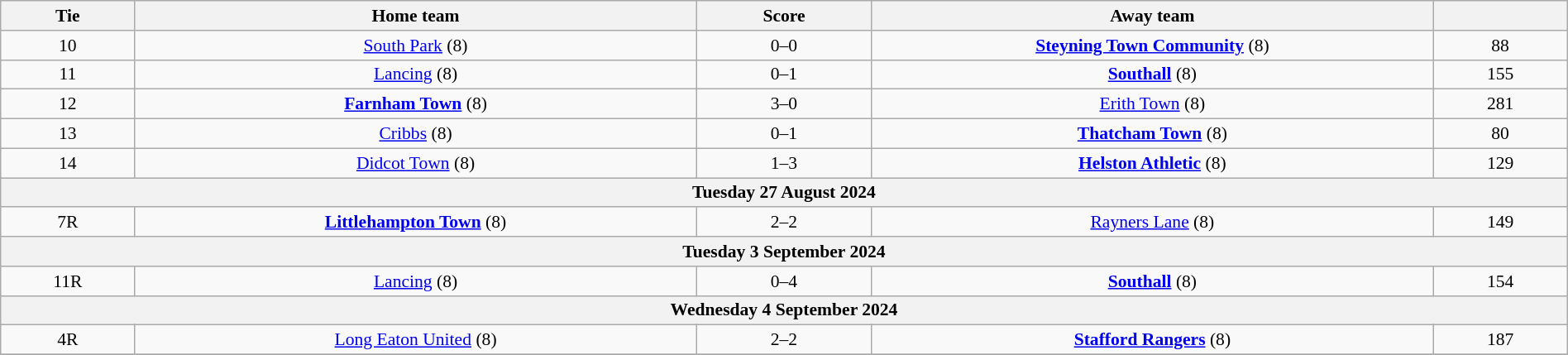<table class="wikitable" style="text-align:center; font-size:90%; width:100%">
<tr>
<th scope="col" style="width:  8.43%;">Tie</th>
<th scope="col" style="width: 35.29%;">Home team</th>
<th scope="col" style="width: 11.00%;">Score</th>
<th scope="col" style="width: 35.29%;">Away team</th>
<th scope="col" style="width:  8.43%;"></th>
</tr>
<tr>
<td>10</td>
<td><a href='#'>South Park</a> (8)</td>
<td>0–0 </td>
<td><strong><a href='#'>Steyning Town Community</a></strong> (8)</td>
<td>88</td>
</tr>
<tr>
<td>11</td>
<td><a href='#'>Lancing</a> (8)</td>
<td>0–1</td>
<td><strong><a href='#'>Southall</a></strong> (8)</td>
<td>155</td>
</tr>
<tr>
<td>12</td>
<td><strong><a href='#'>Farnham Town</a></strong> (8)</td>
<td>3–0</td>
<td><a href='#'>Erith Town</a> (8)</td>
<td>281</td>
</tr>
<tr>
<td>13</td>
<td><a href='#'>Cribbs</a> (8)</td>
<td>0–1</td>
<td><strong><a href='#'>Thatcham Town</a></strong> (8)</td>
<td>80</td>
</tr>
<tr>
<td>14</td>
<td><a href='#'>Didcot Town</a> (8)</td>
<td>1–3</td>
<td><strong><a href='#'>Helston Athletic</a></strong> (8)</td>
<td>129</td>
</tr>
<tr>
<th colspan="5"><strong>Tuesday 27 August 2024</strong></th>
</tr>
<tr>
<td>7R</td>
<td><strong><a href='#'>Littlehampton Town</a></strong> (8)</td>
<td>2–2 </td>
<td><a href='#'>Rayners Lane</a> (8)</td>
<td>149</td>
</tr>
<tr>
<th colspan="5"><strong>Tuesday 3 September 2024</strong></th>
</tr>
<tr>
<td>11R</td>
<td><a href='#'>Lancing</a> (8)</td>
<td>0–4</td>
<td><strong><a href='#'>Southall</a></strong> (8)</td>
<td>154</td>
</tr>
<tr>
<th colspan="5"><strong>Wednesday 4 September 2024</strong></th>
</tr>
<tr>
<td>4R</td>
<td><a href='#'>Long Eaton United</a> (8)</td>
<td>2–2 </td>
<td><strong><a href='#'>Stafford Rangers</a></strong> (8)</td>
<td>187</td>
</tr>
<tr>
</tr>
</table>
